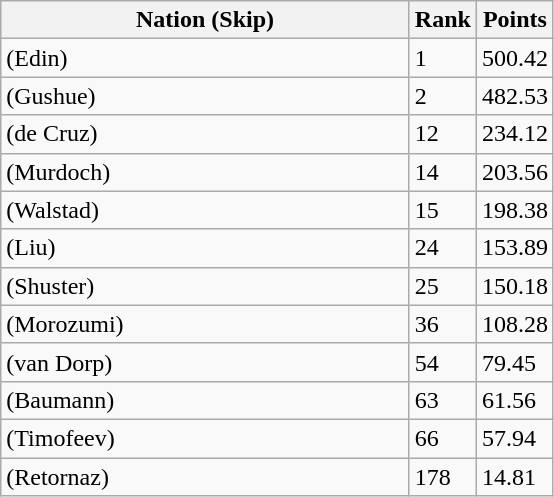<table class="wikitable">
<tr>
<th width=265>Nation (Skip)</th>
<th width=15>Rank</th>
<th width=15>Points</th>
</tr>
<tr>
<td> (Edin)</td>
<td>1</td>
<td>500.42</td>
</tr>
<tr>
<td> (Gushue)</td>
<td>2</td>
<td>482.53</td>
</tr>
<tr>
<td> (de Cruz)</td>
<td>12</td>
<td>234.12</td>
</tr>
<tr>
<td> (Murdoch)</td>
<td>14</td>
<td>203.56</td>
</tr>
<tr>
<td> (Walstad)</td>
<td>15</td>
<td>198.38</td>
</tr>
<tr>
<td> (Liu)</td>
<td>24</td>
<td>153.89</td>
</tr>
<tr>
<td> (Shuster)</td>
<td>25</td>
<td>150.18</td>
</tr>
<tr>
<td> (Morozumi)</td>
<td>36</td>
<td>108.28</td>
</tr>
<tr>
<td> (van Dorp)</td>
<td>54</td>
<td>79.45</td>
</tr>
<tr>
<td> (Baumann)</td>
<td>63</td>
<td>61.56</td>
</tr>
<tr>
<td> (Timofeev)</td>
<td>66</td>
<td>57.94</td>
</tr>
<tr>
<td> (Retornaz)</td>
<td>178</td>
<td>14.81</td>
</tr>
</table>
